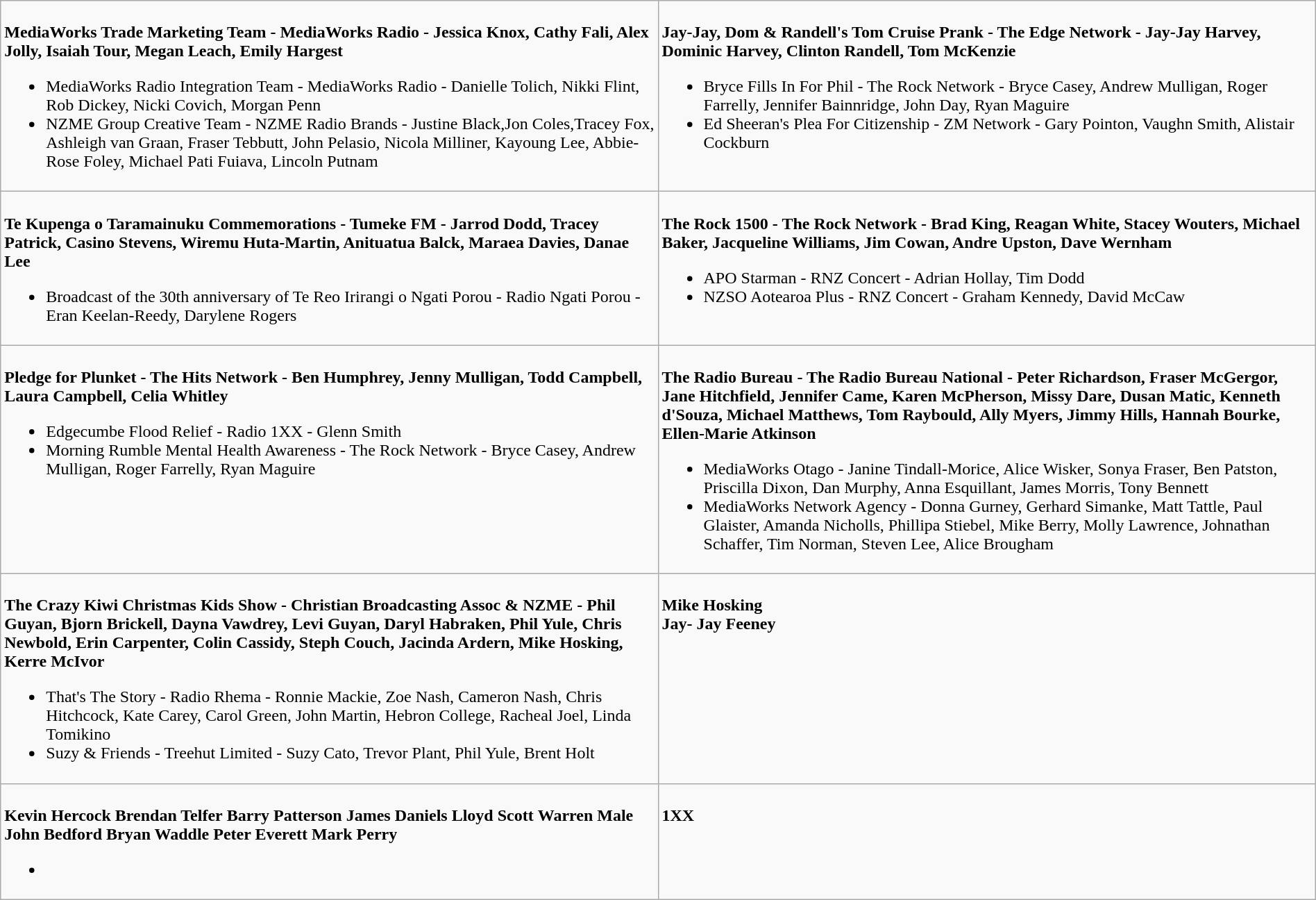<table class=wikitable width="100%">
<tr>
<td valign="top" width="50%"><br>
<strong>MediaWorks Trade Marketing Team - MediaWorks Radio - Jessica Knox, Cathy Fali, Alex Jolly, Isaiah Tour, Megan Leach, Emily Hargest</strong><ul><li>MediaWorks Radio Integration Team - MediaWorks Radio - Danielle Tolich, Nikki Flint, Rob Dickey, Nicki Covich, Morgan Penn</li><li>NZME Group Creative Team - NZME Radio Brands - Justine Black,Jon Coles,Tracey Fox, Ashleigh van Graan, Fraser Tebbutt, John Pelasio, Nicola Milliner, Kayoung Lee, Abbie-Rose Foley, Michael Pati Fuiava, Lincoln Putnam</li></ul></td>
<td valign="top"  width="50%"><br>
<strong>Jay-Jay, Dom & Randell's Tom Cruise Prank - The Edge Network - Jay-Jay Harvey, Dominic Harvey, Clinton Randell, Tom McKenzie</strong><ul><li>Bryce Fills In For Phil - The Rock Network - Bryce Casey, Andrew Mulligan, Roger Farrelly, Jennifer Bainnridge, John Day, Ryan Maguire</li><li>Ed Sheeran's Plea For Citizenship - ZM Network - Gary Pointon, Vaughn Smith, Alistair Cockburn</li></ul></td>
</tr>
<tr>
<td valign="top" width="50%"><br>
<strong>Te Kupenga o Taramainuku Commemorations - Tumeke FM - Jarrod Dodd, Tracey Patrick, Casino Stevens, Wiremu Huta-Martin, Anituatua Balck, Maraea Davies, Danae Lee</strong><ul><li>Broadcast of the 30th anniversary of Te Reo Irirangi o Ngati Porou - Radio Ngati Porou - Eran Keelan-Reedy, Darylene Rogers</li></ul></td>
<td valign="top"  width="50%"><br>
<strong>The Rock 1500 - The Rock Network - Brad King, Reagan White, Stacey Wouters, Michael Baker, Jacqueline Williams, Jim Cowan, Andre Upston, Dave Wernham</strong><ul><li>APO Starman - RNZ Concert - Adrian Hollay, Tim Dodd</li><li>NZSO Aotearoa Plus - RNZ Concert - Graham Kennedy, David McCaw</li></ul></td>
</tr>
<tr>
<td valign="top" width="50%"><br>
<strong>Pledge for Plunket - The Hits Network - Ben Humphrey, Jenny Mulligan, Todd Campbell, Laura Campbell, Celia Whitley</strong><ul><li>Edgecumbe Flood Relief - Radio 1XX - Glenn Smith</li><li>Morning Rumble Mental Health Awareness - The Rock Network - Bryce Casey, Andrew Mulligan, Roger Farrelly, Ryan Maguire</li></ul></td>
<td valign="top"  width="50%"><br>
<strong>The Radio Bureau - The Radio Bureau National - Peter Richardson, Fraser McGergor, Jane Hitchfield, Jennifer Came, Karen McPherson, Missy Dare, Dusan Matic, Kenneth d'Souza, Michael Matthews, Tom Raybould, Ally Myers, Jimmy Hills, Hannah Bourke, Ellen-Marie Atkinson</strong><ul><li>MediaWorks Otago - Janine Tindall-Morice, Alice Wisker, Sonya Fraser, Ben Patston, Priscilla Dixon, Dan Murphy, Anna Esquillant, James Morris, Tony Bennett</li><li>MediaWorks Network Agency - Donna Gurney, Gerhard Simanke, Matt Tattle, Paul Glaister, Amanda Nicholls, Phillipa Stiebel, Mike Berry, Molly Lawrence, Johnathan Schaffer, Tim Norman, Steven Lee, Alice Brougham</li></ul></td>
</tr>
<tr>
<td valign="top" width="50%"><br>
<strong>The Crazy Kiwi Christmas Kids Show - Christian Broadcasting Assoc & NZME - Phil Guyan, Bjorn Brickell, Dayna Vawdrey, Levi Guyan, Daryl Habraken, Phil Yule, Chris Newbold, Erin Carpenter, Colin Cassidy, Steph Couch, Jacinda Ardern, Mike Hosking, Kerre McIvor</strong><ul><li>That's The Story - Radio Rhema - Ronnie Mackie, Zoe Nash, Cameron Nash, Chris Hitchcock, Kate Carey, Carol Green, John Martin, Hebron College, Racheal Joel, Linda Tomikino</li><li>Suzy & Friends - Treehut Limited - Suzy Cato, Trevor Plant, Phil Yule, Brent Holt</li></ul></td>
<td valign="top"  width="50%"><br>
<strong>Mike Hosking</strong><br><strong>Jay- Jay Feeney</strong></td>
</tr>
<tr>
<td valign="top" width="50%"><br>
<strong>Kevin Hercock</strong>
<strong>Brendan Telfer</strong>
<strong>Barry Patterson</strong>
<strong>James Daniels</strong>
<strong>Lloyd Scott</strong>
<strong>Warren Male</strong>
<strong>John Bedford</strong>
<strong>Bryan Waddle</strong>
<strong>Peter Everett</strong>
<strong>Mark Perry</strong><ul><li></li></ul></td>
<td valign="top"  width="50%"><br>
<strong>1XX</strong></td>
</tr>
</table>
